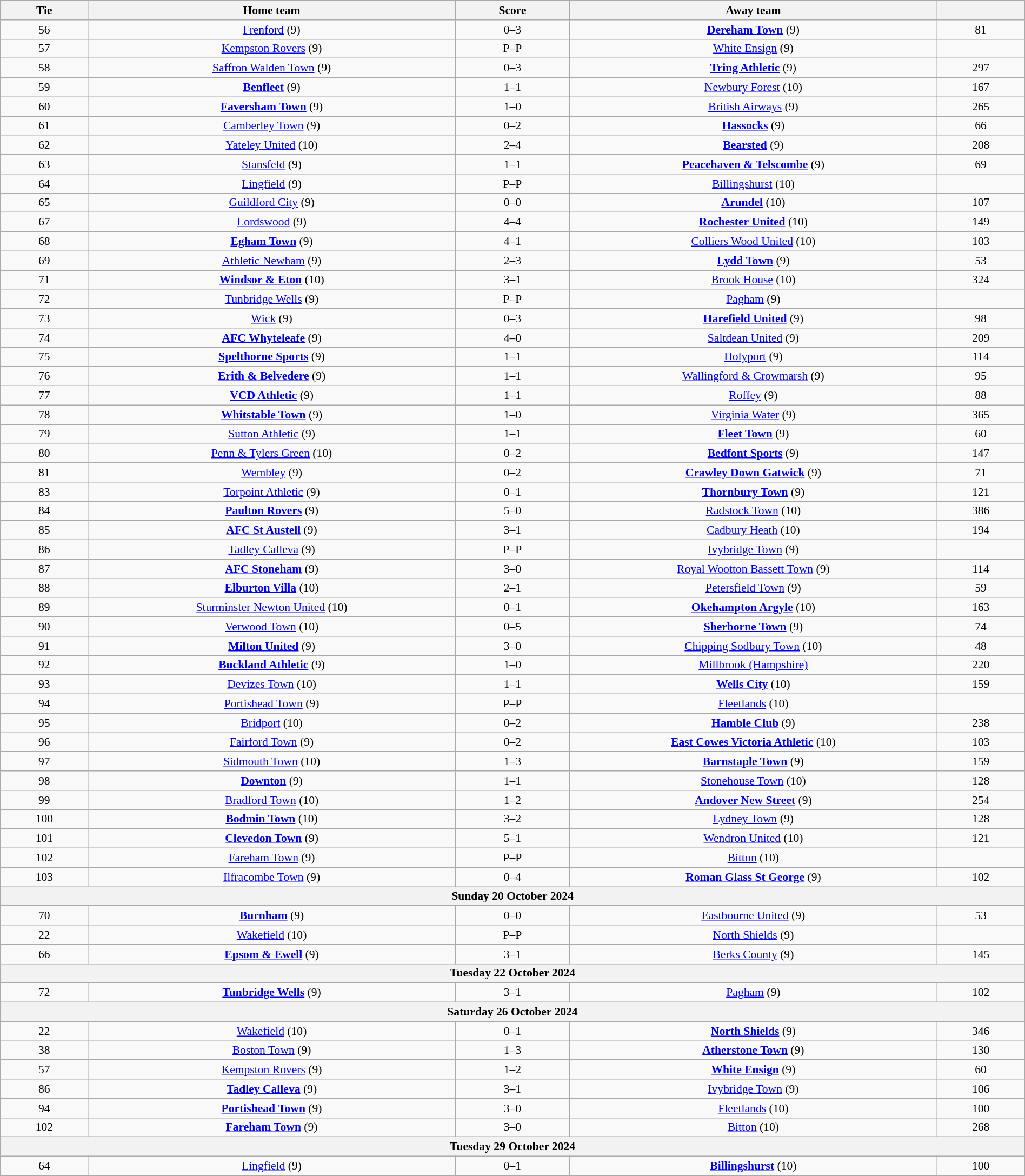<table class="wikitable" style="text-align:center; font-size:90%; width:100%">
<tr>
<th scope="col" style="width:  8.43%;">Tie</th>
<th scope="col" style="width: 35.29%;">Home team</th>
<th scope="col" style="width: 11.00%;">Score</th>
<th scope="col" style="width: 35.29%;">Away team</th>
<th scope="col" style="width:  8.43%;"></th>
</tr>
<tr>
<td>56</td>
<td><a href='#'>Frenford</a> (9)</td>
<td>0–3</td>
<td><strong><a href='#'>Dereham Town</a></strong> (9)</td>
<td>81</td>
</tr>
<tr>
<td>57</td>
<td><a href='#'>Kempston Rovers</a> (9)</td>
<td>P–P</td>
<td><a href='#'>White Ensign</a> (9)</td>
<td></td>
</tr>
<tr>
<td>58</td>
<td><a href='#'>Saffron Walden Town</a> (9)</td>
<td>0–3</td>
<td><strong><a href='#'>Tring Athletic</a></strong> (9)</td>
<td>297</td>
</tr>
<tr>
<td>59</td>
<td><strong><a href='#'>Benfleet</a></strong> (9)</td>
<td>1–1 </td>
<td><a href='#'>Newbury Forest</a> (10)</td>
<td>167</td>
</tr>
<tr>
<td>60</td>
<td><strong><a href='#'>Faversham Town</a></strong> (9)</td>
<td>1–0</td>
<td><a href='#'>British Airways</a> (9)</td>
<td>265</td>
</tr>
<tr>
<td>61</td>
<td><a href='#'>Camberley Town</a> (9)</td>
<td>0–2</td>
<td><strong><a href='#'>Hassocks</a></strong> (9)</td>
<td>66</td>
</tr>
<tr>
<td>62</td>
<td><a href='#'>Yateley United</a> (10)</td>
<td>2–4</td>
<td><strong><a href='#'>Bearsted</a></strong> (9)</td>
<td>208</td>
</tr>
<tr>
<td>63</td>
<td><a href='#'>Stansfeld</a> (9)</td>
<td>1–1 </td>
<td><strong><a href='#'>Peacehaven & Telscombe</a></strong> (9)</td>
<td>69</td>
</tr>
<tr>
<td>64</td>
<td><a href='#'>Lingfield</a> (9)</td>
<td>P–P</td>
<td><a href='#'>Billingshurst</a> (10)</td>
<td></td>
</tr>
<tr>
<td>65</td>
<td><a href='#'>Guildford City</a> (9)</td>
<td>0–0 </td>
<td><strong><a href='#'>Arundel</a></strong> (10)</td>
<td>107</td>
</tr>
<tr>
<td>67</td>
<td><a href='#'>Lordswood</a> (9)</td>
<td>4–4 </td>
<td><strong><a href='#'>Rochester United</a></strong> (10)</td>
<td>149</td>
</tr>
<tr>
<td>68</td>
<td><strong><a href='#'>Egham Town</a></strong> (9)</td>
<td>4–1</td>
<td><a href='#'>Colliers Wood United</a> (10)</td>
<td>103</td>
</tr>
<tr>
<td>69</td>
<td><a href='#'>Athletic Newham</a> (9)</td>
<td>2–3</td>
<td><strong><a href='#'>Lydd Town</a></strong> (9)</td>
<td>53</td>
</tr>
<tr>
<td>71</td>
<td><strong><a href='#'>Windsor & Eton</a></strong> (10)</td>
<td>3–1</td>
<td><a href='#'>Brook House</a> (10)</td>
<td>324</td>
</tr>
<tr>
<td>72</td>
<td><a href='#'>Tunbridge Wells</a> (9)</td>
<td>P–P</td>
<td><a href='#'>Pagham</a> (9)</td>
<td></td>
</tr>
<tr>
<td>73</td>
<td><a href='#'>Wick</a> (9)</td>
<td>0–3</td>
<td><strong><a href='#'>Harefield United</a></strong> (9)</td>
<td>98</td>
</tr>
<tr>
<td>74</td>
<td><strong><a href='#'>AFC Whyteleafe</a></strong> (9)</td>
<td>4–0</td>
<td><a href='#'>Saltdean United</a> (9)</td>
<td>209</td>
</tr>
<tr>
<td>75</td>
<td><strong><a href='#'>Spelthorne Sports</a></strong> (9)</td>
<td>1–1 </td>
<td><a href='#'>Holyport</a> (9)</td>
<td>114</td>
</tr>
<tr>
<td>76</td>
<td><strong><a href='#'>Erith & Belvedere</a></strong> (9)</td>
<td>1–1 </td>
<td><a href='#'>Wallingford & Crowmarsh</a> (9)</td>
<td>95</td>
</tr>
<tr>
<td>77</td>
<td><strong><a href='#'>VCD Athletic</a></strong> (9)</td>
<td>1–1 </td>
<td><a href='#'>Roffey</a> (9)</td>
<td>88</td>
</tr>
<tr>
<td>78</td>
<td><strong><a href='#'>Whitstable Town</a></strong> (9)</td>
<td>1–0</td>
<td><a href='#'>Virginia Water</a> (9)</td>
<td>365</td>
</tr>
<tr>
<td>79</td>
<td><a href='#'>Sutton Athletic</a> (9)</td>
<td>1–1 </td>
<td><strong><a href='#'>Fleet Town</a></strong> (9)</td>
<td>60</td>
</tr>
<tr>
<td>80</td>
<td><a href='#'>Penn & Tylers Green</a> (10)</td>
<td>0–2</td>
<td><strong><a href='#'>Bedfont Sports</a></strong> (9)</td>
<td>147</td>
</tr>
<tr>
<td>81</td>
<td><a href='#'>Wembley</a> (9)</td>
<td>0–2</td>
<td><strong><a href='#'>Crawley Down Gatwick</a></strong> (9)</td>
<td>71</td>
</tr>
<tr>
<td>83</td>
<td><a href='#'>Torpoint Athletic</a> (9)</td>
<td>0–1</td>
<td><strong><a href='#'>Thornbury Town</a></strong> (9)</td>
<td>121</td>
</tr>
<tr>
<td>84</td>
<td><strong><a href='#'>Paulton Rovers</a></strong> (9)</td>
<td>5–0</td>
<td><a href='#'>Radstock Town</a> (10)</td>
<td>386</td>
</tr>
<tr>
<td>85</td>
<td><strong><a href='#'>AFC St Austell</a></strong> (9)</td>
<td>3–1</td>
<td><a href='#'>Cadbury Heath</a> (10)</td>
<td>194</td>
</tr>
<tr>
<td>86</td>
<td><a href='#'>Tadley Calleva</a> (9)</td>
<td>P–P</td>
<td><a href='#'>Ivybridge Town</a> (9)</td>
<td></td>
</tr>
<tr>
<td>87</td>
<td><strong><a href='#'>AFC Stoneham</a></strong> (9)</td>
<td>3–0</td>
<td><a href='#'>Royal Wootton Bassett Town</a> (9)</td>
<td>114</td>
</tr>
<tr>
<td>88</td>
<td><strong><a href='#'>Elburton Villa</a></strong> (10)</td>
<td>2–1</td>
<td><a href='#'>Petersfield Town</a> (9)</td>
<td>59</td>
</tr>
<tr>
<td>89</td>
<td><a href='#'>Sturminster Newton United</a> (10)</td>
<td>0–1</td>
<td><strong><a href='#'>Okehampton Argyle</a></strong> (10)</td>
<td>163</td>
</tr>
<tr>
<td>90</td>
<td><a href='#'>Verwood Town</a> (10)</td>
<td>0–5</td>
<td><strong><a href='#'>Sherborne Town</a></strong> (9)</td>
<td>74</td>
</tr>
<tr>
<td>91</td>
<td><strong><a href='#'>Milton United</a></strong> (9)</td>
<td>3–0</td>
<td><a href='#'>Chipping Sodbury Town</a> (10)</td>
<td>48</td>
</tr>
<tr>
<td>92</td>
<td><strong><a href='#'>Buckland Athletic</a></strong> (9)</td>
<td>1–0</td>
<td><a href='#'>Millbrook (Hampshire)</a></td>
<td>220</td>
</tr>
<tr>
<td>93</td>
<td><a href='#'>Devizes Town</a> (10)</td>
<td>1–1 </td>
<td><strong><a href='#'>Wells City</a></strong> (10)</td>
<td>159</td>
</tr>
<tr>
<td>94</td>
<td><a href='#'>Portishead Town</a> (9)</td>
<td>P–P</td>
<td><a href='#'>Fleetlands</a> (10)</td>
<td></td>
</tr>
<tr>
<td>95</td>
<td><a href='#'>Bridport</a> (10)</td>
<td>0–2</td>
<td><strong><a href='#'>Hamble Club</a></strong> (9)</td>
<td>238</td>
</tr>
<tr>
<td>96</td>
<td><a href='#'>Fairford Town</a> (9)</td>
<td>0–2</td>
<td><strong><a href='#'>East Cowes Victoria Athletic</a></strong> (10)</td>
<td>103</td>
</tr>
<tr>
<td>97</td>
<td><a href='#'>Sidmouth Town</a> (10)</td>
<td>1–3</td>
<td><strong><a href='#'>Barnstaple Town</a></strong> (9)</td>
<td>159</td>
</tr>
<tr>
<td>98</td>
<td><strong><a href='#'>Downton</a></strong> (9)</td>
<td>1–1 </td>
<td><a href='#'>Stonehouse Town</a> (10)</td>
<td>128</td>
</tr>
<tr>
<td>99</td>
<td><a href='#'>Bradford Town</a> (10)</td>
<td>1–2</td>
<td><strong><a href='#'>Andover New Street</a></strong> (9)</td>
<td>254</td>
</tr>
<tr>
<td>100</td>
<td><strong><a href='#'>Bodmin Town</a></strong> (10)</td>
<td>3–2</td>
<td><a href='#'>Lydney Town</a> (9)</td>
<td>128</td>
</tr>
<tr>
<td>101</td>
<td><strong><a href='#'>Clevedon Town</a></strong> (9)</td>
<td>5–1</td>
<td><a href='#'>Wendron United</a> (10)</td>
<td>121</td>
</tr>
<tr>
<td>102</td>
<td><a href='#'>Fareham Town</a> (9)</td>
<td>P–P</td>
<td><a href='#'>Bitton</a> (10)</td>
<td></td>
</tr>
<tr>
<td>103</td>
<td><a href='#'>Ilfracombe Town</a> (9)</td>
<td>0–4</td>
<td><strong><a href='#'>Roman Glass St George</a></strong> (9)</td>
<td>102</td>
</tr>
<tr>
<th colspan="5">Sunday 20 October 2024</th>
</tr>
<tr>
<td>70</td>
<td><strong><a href='#'>Burnham</a></strong> (9)</td>
<td>0–0 </td>
<td><a href='#'>Eastbourne United</a> (9)</td>
<td>53</td>
</tr>
<tr>
<td>22</td>
<td><a href='#'>Wakefield</a> (10)</td>
<td>P–P</td>
<td><a href='#'>North Shields</a> (9)</td>
<td></td>
</tr>
<tr>
<td>66</td>
<td><strong><a href='#'>Epsom & Ewell</a></strong> (9)</td>
<td>3–1</td>
<td><a href='#'>Berks County</a> (9)</td>
<td>145</td>
</tr>
<tr>
<th colspan="5">Tuesday 22 October 2024</th>
</tr>
<tr>
<td>72</td>
<td><strong><a href='#'>Tunbridge Wells</a></strong> (9)</td>
<td>3–1</td>
<td><a href='#'>Pagham</a> (9)</td>
<td>102</td>
</tr>
<tr>
<th colspan="5">Saturday 26 October 2024</th>
</tr>
<tr>
<td>22</td>
<td><a href='#'>Wakefield</a> (10)</td>
<td>0–1</td>
<td><strong><a href='#'>North Shields</a></strong> (9)</td>
<td>346</td>
</tr>
<tr>
<td>38</td>
<td><a href='#'>Boston Town</a> (9)</td>
<td>1–3</td>
<td><strong><a href='#'>Atherstone Town</a></strong> (9)</td>
<td>130</td>
</tr>
<tr>
<td>57</td>
<td><a href='#'>Kempston Rovers</a> (9)</td>
<td>1–2</td>
<td><strong><a href='#'>White Ensign</a></strong> (9)</td>
<td>60</td>
</tr>
<tr>
<td>86</td>
<td><strong><a href='#'>Tadley Calleva</a></strong> (9)</td>
<td>3–1</td>
<td><a href='#'>Ivybridge Town</a> (9)</td>
<td>106</td>
</tr>
<tr>
<td>94</td>
<td><strong><a href='#'>Portishead Town</a></strong> (9)</td>
<td>3–0</td>
<td><a href='#'>Fleetlands</a> (10)</td>
<td>100</td>
</tr>
<tr>
<td>102</td>
<td><strong><a href='#'>Fareham Town</a></strong> (9)</td>
<td>3–0</td>
<td><a href='#'>Bitton</a> (10)</td>
<td>268</td>
</tr>
<tr>
<th colspan="5">Tuesday 29 October 2024</th>
</tr>
<tr>
<td>64</td>
<td><a href='#'>Lingfield</a> (9)</td>
<td>0–1</td>
<td><strong><a href='#'>Billingshurst</a></strong> (10)</td>
<td>100</td>
</tr>
<tr>
</tr>
</table>
